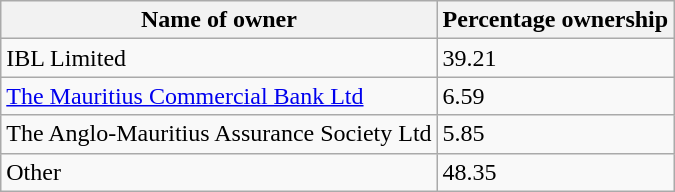<table class="wikitable sortable">
<tr>
<th>Name of owner</th>
<th>Percentage ownership</th>
</tr>
<tr>
<td>IBL Limited</td>
<td>39.21</td>
</tr>
<tr>
<td><a href='#'>The Mauritius Commercial Bank Ltd</a></td>
<td>6.59</td>
</tr>
<tr>
<td>The Anglo-Mauritius Assurance Society Ltd</td>
<td>5.85</td>
</tr>
<tr>
<td>Other</td>
<td>48.35</td>
</tr>
</table>
